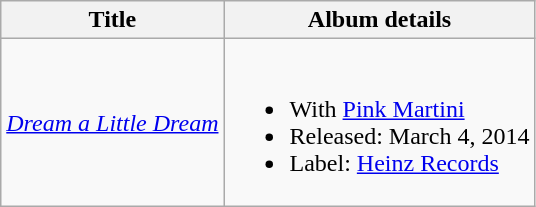<table class="wikitable">
<tr>
<th>Title</th>
<th>Album details</th>
</tr>
<tr>
<td><a href='#'><em>Dream a Little Dream</em></a></td>
<td><br><ul><li>With <a href='#'>Pink Martini</a></li><li>Released: March 4, 2014</li><li>Label: <a href='#'>Heinz Records</a></li></ul></td>
</tr>
</table>
